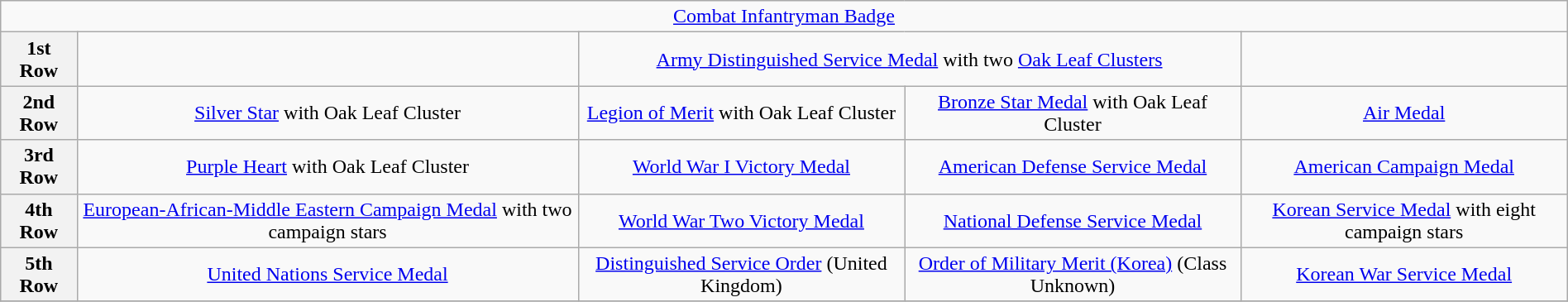<table class="wikitable" style="margin:1em auto; text-align:center;">
<tr>
<td colspan=5><a href='#'>Combat Infantryman Badge</a></td>
</tr>
<tr>
<th>1st Row</th>
<td></td>
<td colspan="2"><a href='#'>Army Distinguished Service Medal</a> with two <a href='#'>Oak Leaf Clusters</a></td>
<td></td>
</tr>
<tr>
<th>2nd Row</th>
<td><a href='#'>Silver Star</a> with Oak Leaf Cluster</td>
<td><a href='#'>Legion of Merit</a> with Oak Leaf Cluster</td>
<td><a href='#'>Bronze Star Medal</a> with Oak Leaf Cluster</td>
<td><a href='#'>Air Medal</a></td>
</tr>
<tr>
<th>3rd Row</th>
<td><a href='#'>Purple Heart</a> with Oak Leaf Cluster</td>
<td><a href='#'>World War I Victory Medal</a></td>
<td><a href='#'>American Defense Service Medal</a></td>
<td><a href='#'>American Campaign Medal</a></td>
</tr>
<tr>
<th>4th Row</th>
<td><a href='#'>European-African-Middle Eastern Campaign Medal</a> with two campaign stars</td>
<td><a href='#'>World War Two Victory Medal</a></td>
<td><a href='#'>National Defense Service Medal</a></td>
<td><a href='#'>Korean Service Medal</a> with eight campaign stars</td>
</tr>
<tr>
<th>5th Row</th>
<td><a href='#'>United Nations Service Medal</a></td>
<td><a href='#'>Distinguished Service Order</a> (United Kingdom)</td>
<td><a href='#'>Order of Military Merit (Korea)</a> (Class Unknown)</td>
<td><a href='#'>Korean War Service Medal</a></td>
</tr>
<tr>
</tr>
</table>
